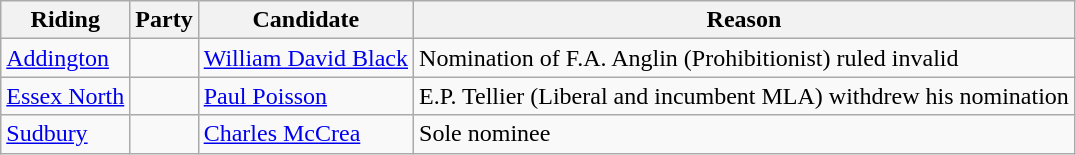<table class="wikitable" style="text-align:left;">
<tr>
<th>Riding</th>
<th>Party</th>
<th>Candidate</th>
<th>Reason</th>
</tr>
<tr>
<td><a href='#'>Addington</a></td>
<td></td>
<td><a href='#'>William David Black</a></td>
<td>Nomination of F.A. Anglin (Prohibitionist) ruled invalid</td>
</tr>
<tr>
<td><a href='#'>Essex North</a></td>
<td></td>
<td><a href='#'>Paul Poisson</a></td>
<td>E.P. Tellier (Liberal and incumbent MLA) withdrew his nomination</td>
</tr>
<tr>
<td><a href='#'>Sudbury</a></td>
<td></td>
<td><a href='#'>Charles McCrea</a></td>
<td>Sole nominee</td>
</tr>
</table>
